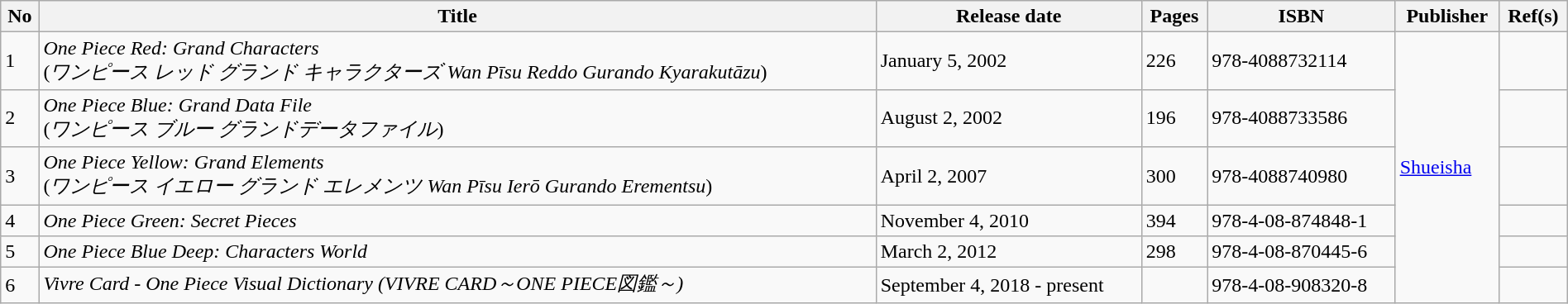<table class="wikitable" style="width:100%;" style="font-size: 100%;">
<tr style="text-align:center;">
<th>No</th>
<th>Title</th>
<th>Release date</th>
<th>Pages</th>
<th>ISBN</th>
<th>Publisher</th>
<th>Ref(s)</th>
</tr>
<tr>
<td>1</td>
<td><em>One Piece Red: Grand Characters</em><br>(<em>ワンピース レッド グランド キャラクターズ Wan Pīsu Reddo Gurando Kyarakutāzu</em>)</td>
<td>January 5, 2002</td>
<td>226</td>
<td>978-4088732114</td>
<td rowspan="6"><a href='#'>Shueisha</a></td>
<td></td>
</tr>
<tr>
<td>2</td>
<td><em>One Piece Blue: Grand Data File</em><br>(<em>ワンピース ブルー グランドデータファイル</em>)</td>
<td>August 2, 2002</td>
<td>196</td>
<td>978-4088733586</td>
<td></td>
</tr>
<tr>
<td>3</td>
<td><em>One Piece Yellow: Grand Elements</em><br>(<em>ワンピース イエロー グランド エレメンツ Wan Pīsu Ierō Gurando Erementsu</em>)</td>
<td>April 2, 2007</td>
<td>300</td>
<td>978-4088740980</td>
<td></td>
</tr>
<tr>
<td>4</td>
<td><em>One Piece Green: Secret Pieces</em></td>
<td>November 4, 2010</td>
<td>394</td>
<td>978-4-08-874848-1</td>
<td></td>
</tr>
<tr>
<td>5</td>
<td><em>One Piece Blue Deep: Characters World</em></td>
<td>March 2, 2012</td>
<td>298</td>
<td>978-4-08-870445-6</td>
<td></td>
</tr>
<tr>
<td>6</td>
<td><em>Vivre Card - One Piece Visual Dictionary (VIVRE CARD～ONE PIECE図鑑～)</em></td>
<td>September 4, 2018 - present</td>
<td></td>
<td>978-4-08-908320-8</td>
<td></td>
</tr>
</table>
